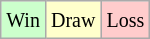<table class="wikitable">
<tr>
<td style="background-color: #CCFFCC;"><small>Win</small></td>
<td style="background-color: #FFFFCC;"><small>Draw</small></td>
<td style="background-color: #FFCCCC;"><small>Loss</small></td>
</tr>
</table>
